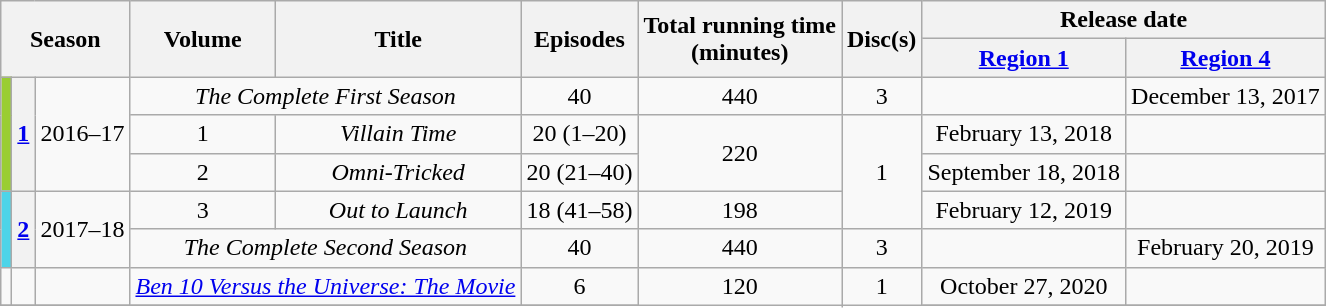<table class="wikitable" style="text-align: center">
<tr>
<th colspan=3 rowspan=2>Season</th>
<th rowspan=2>Volume </th>
<th rowspan=2>Title</th>
<th rowspan=2>Episodes</th>
<th rowspan=2>Total running time<br>(minutes)</th>
<th rowspan=2>Disc(s)</th>
<th colspan=2>Release date</th>
</tr>
<tr>
<th><a href='#'>Region 1</a></th>
<th><a href='#'>Region 4</a></th>
</tr>
<tr>
<th rowspan=3 style="background:#9ACD32"></th>
<th rowspan=3><a href='#'>1</a></th>
<td rowspan=3>2016–17</td>
<td colspan=2><em>The Complete First Season</em></td>
<td>40</td>
<td>440</td>
<td>3</td>
<td></td>
<td>December 13, 2017</td>
</tr>
<tr>
<td>1</td>
<td><em>Villain Time</em></td>
<td>20 (1–20)</td>
<td rowspan=2>220</td>
<td rowspan=3>1</td>
<td>February 13, 2018</td>
<td></td>
</tr>
<tr>
<td>2</td>
<td><em>Omni-Tricked</em></td>
<td>20 (21–40)</td>
<td>September 18, 2018</td>
<td></td>
</tr>
<tr>
<th rowspan=2 style="background:#4DD4E8"></th>
<th rowspan=2><a href='#'>2</a></th>
<td rowspan=2>2017–18</td>
<td>3</td>
<td><em>Out to Launch</em></td>
<td>18 (41–58)</td>
<td>198</td>
<td>February 12, 2019</td>
<td></td>
</tr>
<tr>
<td colspan=2><em>The Complete Second Season</em></td>
<td>40</td>
<td>440</td>
<td>3</td>
<td></td>
<td>February 20, 2019</td>
</tr>
<tr>
<td></td>
<td></td>
<td></td>
<td colspan=2><em><a href='#'>Ben 10 Versus the Universe: The Movie</a></em></td>
<td>6</td>
<td rowspan=2>120</td>
<td rowspan=4>1</td>
<td>October 27, 2020</td>
<td></td>
</tr>
<tr>
</tr>
</table>
